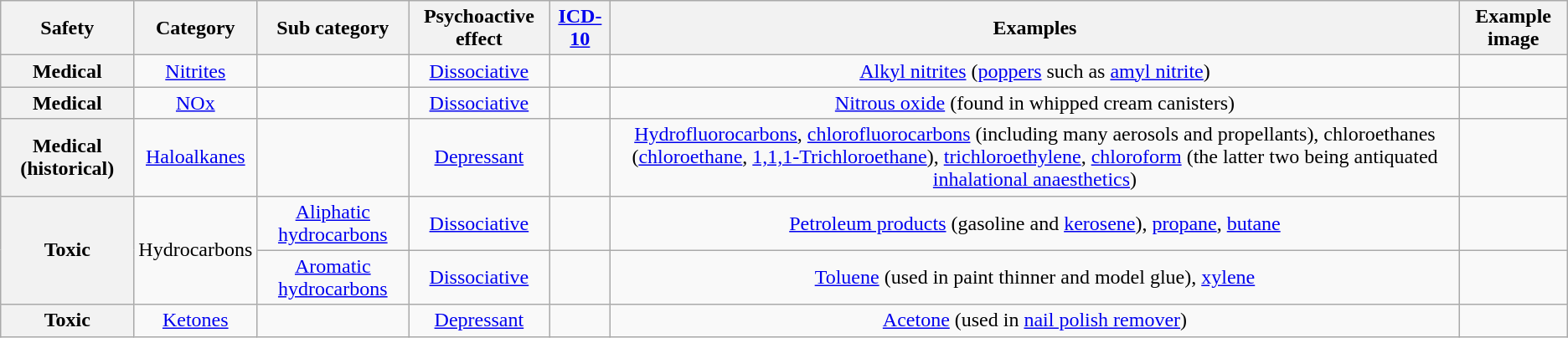<table class="wikitable sortable" style="width: auto; text-align: center;">
<tr>
<th>Safety</th>
<th>Category</th>
<th>Sub category</th>
<th>Psychoactive effect</th>
<th><a href='#'>ICD-10</a></th>
<th>Examples</th>
<th>Example image</th>
</tr>
<tr>
<th>Medical</th>
<td><a href='#'>Nitrites</a></td>
<td></td>
<td><a href='#'>Dissociative</a></td>
<td><br></td>
<td><a href='#'>Alkyl nitrites</a> (<a href='#'>poppers</a> such as <a href='#'>amyl nitrite</a>)</td>
<td></td>
</tr>
<tr>
<th>Medical</th>
<td><a href='#'>NOx</a></td>
<td></td>
<td><a href='#'>Dissociative</a></td>
<td></td>
<td><a href='#'>Nitrous oxide</a> (found in whipped cream canisters)</td>
<td></td>
</tr>
<tr>
<th>Medical (historical)</th>
<td><a href='#'>Haloalkanes</a></td>
<td></td>
<td><a href='#'>Depressant</a></td>
<td></td>
<td><a href='#'>Hydrofluorocarbons</a>, <a href='#'>chlorofluorocarbons</a> (including many aerosols and propellants), chloroethanes (<a href='#'>chloroethane</a>, <a href='#'>1,1,1-Trichloroethane</a>), <a href='#'>trichloroethylene</a>, <a href='#'>chloroform</a> (the latter two being antiquated <a href='#'>inhalational anaesthetics</a>)</td>
<td></td>
</tr>
<tr>
<th rowspan="2">Toxic</th>
<td rowspan="2">Hydrocarbons</td>
<td><a href='#'>Aliphatic hydrocarbons</a></td>
<td><a href='#'>Dissociative</a></td>
<td></td>
<td><a href='#'>Petroleum products</a> (gasoline and <a href='#'>kerosene</a>), <a href='#'>propane</a>, <a href='#'>butane</a></td>
<td></td>
</tr>
<tr>
<td><a href='#'>Aromatic hydrocarbons</a></td>
<td><a href='#'>Dissociative</a></td>
<td><br></td>
<td><a href='#'>Toluene</a> (used in paint thinner and model glue), <a href='#'>xylene</a></td>
<td></td>
</tr>
<tr>
<th>Toxic</th>
<td><a href='#'>Ketones</a></td>
<td></td>
<td><a href='#'>Depressant</a></td>
<td></td>
<td><a href='#'>Acetone</a> (used in <a href='#'>nail polish remover</a>)</td>
<td></td>
</tr>
</table>
